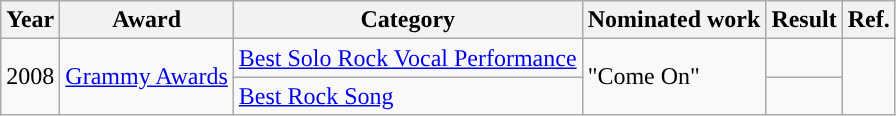<table class="wikitable">
<tr>
<th scope="col">Year</th>
<th scope="col">Award</th>
<th scope="col">Category</th>
<th scope="col">Nominated work</th>
<th scope="col">Result</th>
<th scope="col">Ref.</th>
</tr>
<tr>
<td scope="row" rowspan="2">2008</td>
<td scope="row" rowspan="2"><a href='#'>Grammy Awards</a></td>
<td><a href='#'>Best Solo Rock Vocal Performance</a></td>
<td rowspan="2">"Come On"</td>
<td></td>
<td rowspan="2" align="center"></td>
</tr>
<tr>
<td><a href='#'>Best Rock Song</a></td>
<td></td>
</tr>
</table>
